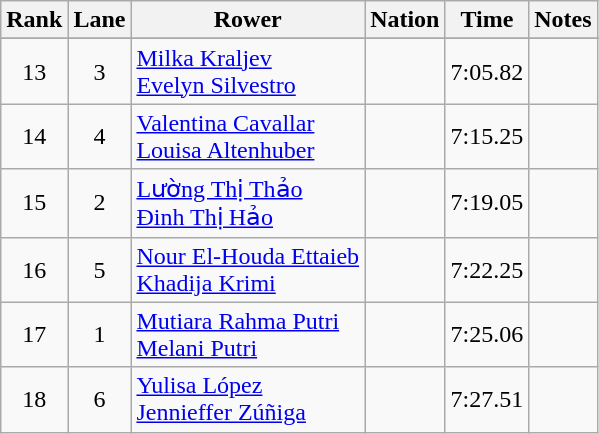<table class="wikitable sortable" style="text-align:center">
<tr>
<th>Rank</th>
<th>Lane</th>
<th>Rower</th>
<th>Nation</th>
<th>Time</th>
<th>Notes</th>
</tr>
<tr>
</tr>
<tr>
<td>13</td>
<td>3</td>
<td align="left"><a href='#'>Milka Kraljev</a><br><a href='#'>Evelyn Silvestro</a></td>
<td align="left"></td>
<td>7:05.82</td>
<td></td>
</tr>
<tr>
<td>14</td>
<td>4</td>
<td align="left"><a href='#'>Valentina Cavallar</a><br><a href='#'>Louisa Altenhuber</a></td>
<td align="left"></td>
<td>7:15.25</td>
<td></td>
</tr>
<tr>
<td>15</td>
<td>2</td>
<td align="left"><a href='#'>Lường Thị Thảo</a><br><a href='#'>Đinh Thị Hảo</a></td>
<td align="left"></td>
<td>7:19.05</td>
<td></td>
</tr>
<tr>
<td>16</td>
<td>5</td>
<td align="left"><a href='#'>Nour El-Houda Ettaieb</a><br><a href='#'>Khadija Krimi</a></td>
<td align="left"></td>
<td>7:22.25</td>
<td></td>
</tr>
<tr>
<td>17</td>
<td>1</td>
<td align=left><a href='#'>Mutiara Rahma Putri</a><br><a href='#'>Melani Putri</a></td>
<td align=left></td>
<td>7:25.06</td>
<td></td>
</tr>
<tr>
<td>18</td>
<td>6</td>
<td align="left"><a href='#'>Yulisa López</a><br><a href='#'>Jennieffer Zúñiga</a></td>
<td align="left"></td>
<td>7:27.51</td>
<td></td>
</tr>
</table>
